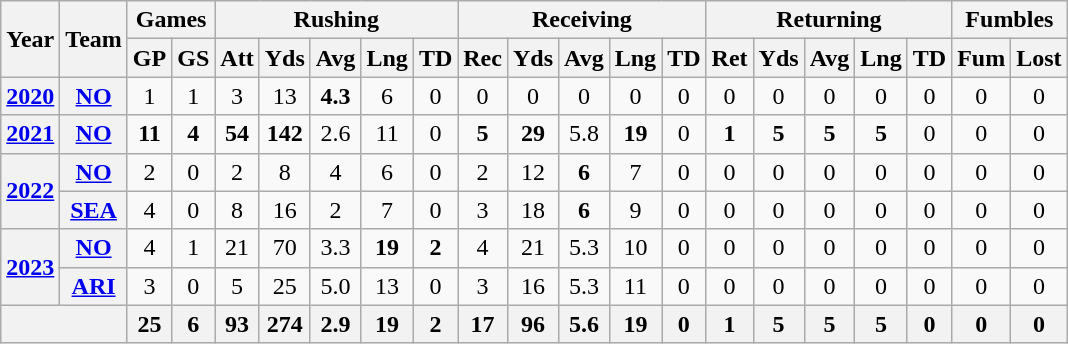<table class="wikitable" style="text-align:center;">
<tr>
<th rowspan="2">Year</th>
<th rowspan="2">Team</th>
<th colspan="2">Games</th>
<th colspan="5">Rushing</th>
<th colspan="5">Receiving</th>
<th colspan="5">Returning</th>
<th colspan="2">Fumbles</th>
</tr>
<tr>
<th>GP</th>
<th>GS</th>
<th>Att</th>
<th>Yds</th>
<th>Avg</th>
<th>Lng</th>
<th>TD</th>
<th>Rec</th>
<th>Yds</th>
<th>Avg</th>
<th>Lng</th>
<th>TD</th>
<th>Ret</th>
<th>Yds</th>
<th>Avg</th>
<th>Lng</th>
<th>TD</th>
<th>Fum</th>
<th>Lost</th>
</tr>
<tr>
<th><a href='#'>2020</a></th>
<th><a href='#'>NO</a></th>
<td>1</td>
<td>1</td>
<td>3</td>
<td>13</td>
<td><strong>4.3</strong></td>
<td>6</td>
<td>0</td>
<td>0</td>
<td>0</td>
<td>0</td>
<td>0</td>
<td>0</td>
<td>0</td>
<td>0</td>
<td>0</td>
<td>0</td>
<td>0</td>
<td>0</td>
<td>0</td>
</tr>
<tr>
<th><a href='#'>2021</a></th>
<th><a href='#'>NO</a></th>
<td><strong>11</strong></td>
<td><strong>4</strong></td>
<td><strong>54</strong></td>
<td><strong>142</strong></td>
<td>2.6</td>
<td>11</td>
<td>0</td>
<td><strong>5</strong></td>
<td><strong>29</strong></td>
<td>5.8</td>
<td><strong>19</strong></td>
<td>0</td>
<td><strong>1</strong></td>
<td><strong>5</strong></td>
<td><strong>5</strong></td>
<td><strong>5</strong></td>
<td>0</td>
<td>0</td>
<td>0</td>
</tr>
<tr>
<th rowspan="2"><a href='#'>2022</a></th>
<th><a href='#'>NO</a></th>
<td>2</td>
<td>0</td>
<td>2</td>
<td>8</td>
<td>4</td>
<td>6</td>
<td>0</td>
<td>2</td>
<td>12</td>
<td><strong>6</strong></td>
<td>7</td>
<td>0</td>
<td>0</td>
<td>0</td>
<td>0</td>
<td>0</td>
<td>0</td>
<td>0</td>
<td>0</td>
</tr>
<tr>
<th><a href='#'>SEA</a></th>
<td>4</td>
<td>0</td>
<td>8</td>
<td>16</td>
<td>2</td>
<td>7</td>
<td>0</td>
<td>3</td>
<td>18</td>
<td><strong>6</strong></td>
<td>9</td>
<td>0</td>
<td>0</td>
<td>0</td>
<td>0</td>
<td>0</td>
<td>0</td>
<td>0</td>
<td>0</td>
</tr>
<tr>
<th rowspan="2"><a href='#'>2023</a></th>
<th><a href='#'>NO</a></th>
<td>4</td>
<td>1</td>
<td>21</td>
<td>70</td>
<td>3.3</td>
<td><strong>19</strong></td>
<td><strong>2</strong></td>
<td>4</td>
<td>21</td>
<td>5.3</td>
<td>10</td>
<td>0</td>
<td>0</td>
<td>0</td>
<td>0</td>
<td>0</td>
<td>0</td>
<td>0</td>
<td>0</td>
</tr>
<tr>
<th><a href='#'>ARI</a></th>
<td>3</td>
<td>0</td>
<td>5</td>
<td>25</td>
<td>5.0</td>
<td>13</td>
<td>0</td>
<td>3</td>
<td>16</td>
<td>5.3</td>
<td>11</td>
<td>0</td>
<td>0</td>
<td>0</td>
<td>0</td>
<td>0</td>
<td>0</td>
<td>0</td>
<td>0</td>
</tr>
<tr>
<th colspan="2"></th>
<th>25</th>
<th>6</th>
<th>93</th>
<th>274</th>
<th>2.9</th>
<th>19</th>
<th>2</th>
<th>17</th>
<th>96</th>
<th>5.6</th>
<th>19</th>
<th>0</th>
<th>1</th>
<th>5</th>
<th>5</th>
<th>5</th>
<th>0</th>
<th>0</th>
<th>0</th>
</tr>
</table>
